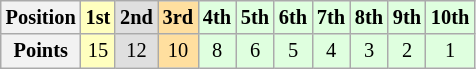<table class="wikitable" style="font-size: 85%;">
<tr>
<th>Position</th>
<td align="center" style="background-color:#ffffbf"><strong>1st</strong></td>
<td align="center" style="background-color:#dfdfdf"><strong>2nd</strong></td>
<td align="center" style="background-color:#ffdf9f"><strong>3rd</strong></td>
<td align="center" style="background-color:#dfffdf"><strong>4th</strong></td>
<td align="center" style="background-color:#dfffdf"><strong>5th</strong></td>
<td align="center" style="background-color:#dfffdf"><strong>6th</strong></td>
<td align="center" style="background-color:#dfffdf"><strong>7th</strong></td>
<td align="center" style="background-color:#dfffdf"><strong>8th</strong></td>
<td align="center" style="background-color:#dfffdf"><strong>9th</strong></td>
<td align="center" style="background-color:#dfffdf"><strong>10th</strong></td>
</tr>
<tr>
<th>Points</th>
<td align="center" style="background:#ffffbf">15</td>
<td align="center" style="background:#dfdfdf">12</td>
<td align="center" style="background:#ffdf9f">10</td>
<td align="center" style="background:#dfffdf">8</td>
<td align="center" style="background:#dfffdf">6</td>
<td align="center" style="background:#dfffdf">5</td>
<td align="center" style="background:#dfffdf">4</td>
<td align="center" style="background:#dfffdf">3</td>
<td align="center" style="background:#dfffdf">2</td>
<td align="center" style="background:#dfffdf">1</td>
</tr>
</table>
